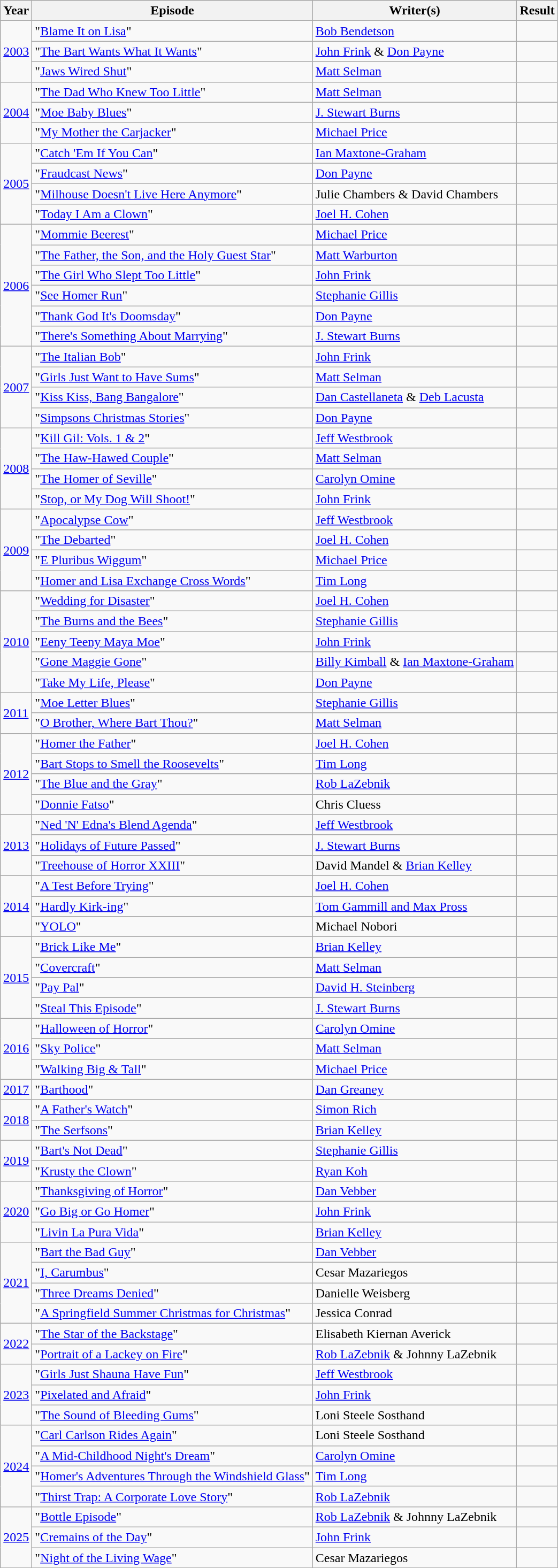<table class="wikitable">
<tr>
<th>Year</th>
<th>Episode</th>
<th>Writer(s)</th>
<th>Result</th>
</tr>
<tr>
<td rowspan=3><a href='#'>2003</a></td>
<td>"<a href='#'>Blame It on Lisa</a>"</td>
<td><a href='#'>Bob Bendetson</a></td>
<td></td>
</tr>
<tr>
<td>"<a href='#'>The Bart Wants What It Wants</a>"</td>
<td><a href='#'>John Frink</a> & <a href='#'>Don Payne</a></td>
<td></td>
</tr>
<tr>
<td>"<a href='#'>Jaws Wired Shut</a>"</td>
<td><a href='#'>Matt Selman</a></td>
<td></td>
</tr>
<tr>
<td rowspan=3><a href='#'>2004</a></td>
<td>"<a href='#'>The Dad Who Knew Too Little</a>"</td>
<td><a href='#'>Matt Selman</a></td>
<td></td>
</tr>
<tr>
<td>"<a href='#'>Moe Baby Blues</a>"</td>
<td><a href='#'>J. Stewart Burns</a></td>
<td></td>
</tr>
<tr>
<td>"<a href='#'>My Mother the Carjacker</a>"</td>
<td><a href='#'>Michael Price</a></td>
<td></td>
</tr>
<tr>
<td rowspan=4><a href='#'>2005</a></td>
<td>"<a href='#'>Catch 'Em If You Can</a>"</td>
<td><a href='#'>Ian Maxtone-Graham</a></td>
<td></td>
</tr>
<tr>
<td>"<a href='#'>Fraudcast News</a>"</td>
<td><a href='#'>Don Payne</a></td>
<td></td>
</tr>
<tr>
<td>"<a href='#'>Milhouse Doesn't Live Here Anymore</a>"</td>
<td>Julie Chambers & David Chambers</td>
<td></td>
</tr>
<tr>
<td>"<a href='#'>Today I Am a Clown</a>"</td>
<td><a href='#'>Joel H. Cohen</a></td>
<td></td>
</tr>
<tr>
<td rowspan=6><a href='#'>2006</a></td>
<td>"<a href='#'>Mommie Beerest</a>"</td>
<td><a href='#'>Michael Price</a></td>
<td></td>
</tr>
<tr>
<td>"<a href='#'>The Father, the Son, and the Holy Guest Star</a>"</td>
<td><a href='#'>Matt Warburton</a></td>
<td></td>
</tr>
<tr>
<td>"<a href='#'>The Girl Who Slept Too Little</a>"</td>
<td><a href='#'>John Frink</a></td>
<td></td>
</tr>
<tr>
<td>"<a href='#'>See Homer Run</a>"</td>
<td><a href='#'>Stephanie Gillis</a></td>
<td></td>
</tr>
<tr>
<td>"<a href='#'>Thank God It's Doomsday</a>"</td>
<td><a href='#'>Don Payne</a></td>
<td></td>
</tr>
<tr>
<td>"<a href='#'>There's Something About Marrying</a>"</td>
<td><a href='#'>J. Stewart Burns</a></td>
<td></td>
</tr>
<tr>
<td rowspan=4><a href='#'>2007</a></td>
<td>"<a href='#'>The Italian Bob</a>"</td>
<td><a href='#'>John Frink</a></td>
<td></td>
</tr>
<tr>
<td>"<a href='#'>Girls Just Want to Have Sums</a>"</td>
<td><a href='#'>Matt Selman</a></td>
<td></td>
</tr>
<tr>
<td>"<a href='#'>Kiss Kiss, Bang Bangalore</a>"</td>
<td><a href='#'>Dan Castellaneta</a> & <a href='#'>Deb Lacusta</a></td>
<td></td>
</tr>
<tr>
<td>"<a href='#'>Simpsons Christmas Stories</a>"</td>
<td><a href='#'>Don Payne</a></td>
<td></td>
</tr>
<tr>
<td rowspan=4><a href='#'>2008</a></td>
<td>"<a href='#'>Kill Gil: Vols. 1 & 2</a>"</td>
<td><a href='#'>Jeff Westbrook</a></td>
<td></td>
</tr>
<tr>
<td>"<a href='#'>The Haw-Hawed Couple</a>"</td>
<td><a href='#'>Matt Selman</a></td>
<td></td>
</tr>
<tr>
<td>"<a href='#'>The Homer of Seville</a>"</td>
<td><a href='#'>Carolyn Omine</a></td>
<td></td>
</tr>
<tr>
<td>"<a href='#'>Stop, or My Dog Will Shoot!</a>"</td>
<td><a href='#'>John Frink</a></td>
<td></td>
</tr>
<tr>
<td rowspan=4><a href='#'>2009</a></td>
<td>"<a href='#'>Apocalypse Cow</a>"</td>
<td><a href='#'>Jeff Westbrook</a></td>
<td></td>
</tr>
<tr>
<td>"<a href='#'>The Debarted</a>"</td>
<td><a href='#'>Joel H. Cohen</a></td>
<td></td>
</tr>
<tr>
<td>"<a href='#'>E Pluribus Wiggum</a>"</td>
<td><a href='#'>Michael Price</a></td>
<td></td>
</tr>
<tr>
<td>"<a href='#'>Homer and Lisa Exchange Cross Words</a>"</td>
<td><a href='#'>Tim Long</a></td>
<td></td>
</tr>
<tr>
<td rowspan=5><a href='#'>2010</a></td>
<td>"<a href='#'>Wedding for Disaster</a>"</td>
<td><a href='#'>Joel H. Cohen</a></td>
<td></td>
</tr>
<tr>
<td>"<a href='#'>The Burns and the Bees</a>"</td>
<td><a href='#'>Stephanie Gillis</a></td>
<td></td>
</tr>
<tr>
<td>"<a href='#'>Eeny Teeny Maya Moe</a>"</td>
<td><a href='#'>John Frink</a></td>
<td></td>
</tr>
<tr>
<td>"<a href='#'>Gone Maggie Gone</a>"</td>
<td><a href='#'>Billy Kimball</a> & <a href='#'>Ian Maxtone-Graham</a></td>
<td></td>
</tr>
<tr>
<td>"<a href='#'>Take My Life, Please</a>"</td>
<td><a href='#'>Don Payne</a></td>
<td></td>
</tr>
<tr>
<td rowspan=2><a href='#'>2011</a></td>
<td>"<a href='#'>Moe Letter Blues</a>"</td>
<td><a href='#'>Stephanie Gillis</a></td>
<td></td>
</tr>
<tr>
<td>"<a href='#'>O Brother, Where Bart Thou?</a>"</td>
<td><a href='#'>Matt Selman</a></td>
<td></td>
</tr>
<tr>
<td rowspan=4><a href='#'>2012</a></td>
<td>"<a href='#'>Homer the Father</a>"</td>
<td><a href='#'>Joel H. Cohen</a></td>
<td></td>
</tr>
<tr>
<td>"<a href='#'>Bart Stops to Smell the Roosevelts</a>"</td>
<td><a href='#'>Tim Long</a></td>
<td></td>
</tr>
<tr>
<td>"<a href='#'>The Blue and the Gray</a>"</td>
<td><a href='#'>Rob LaZebnik</a></td>
<td></td>
</tr>
<tr>
<td>"<a href='#'>Donnie Fatso</a>"</td>
<td>Chris Cluess</td>
<td></td>
</tr>
<tr>
<td rowspan=3><a href='#'>2013</a></td>
<td>"<a href='#'>Ned 'N' Edna's Blend Agenda</a>"</td>
<td><a href='#'>Jeff Westbrook</a></td>
<td></td>
</tr>
<tr>
<td>"<a href='#'>Holidays of Future Passed</a>"</td>
<td><a href='#'>J. Stewart Burns</a></td>
<td></td>
</tr>
<tr>
<td>"<a href='#'>Treehouse of Horror XXIII</a>"</td>
<td>David Mandel & <a href='#'>Brian Kelley</a></td>
<td></td>
</tr>
<tr>
<td rowspan=3><a href='#'>2014</a></td>
<td>"<a href='#'>A Test Before Trying</a>"</td>
<td><a href='#'>Joel H. Cohen</a></td>
<td></td>
</tr>
<tr>
<td>"<a href='#'>Hardly Kirk-ing</a>"</td>
<td><a href='#'>Tom Gammill and Max Pross</a></td>
<td></td>
</tr>
<tr>
<td>"<a href='#'>YOLO</a>"</td>
<td>Michael Nobori</td>
<td></td>
</tr>
<tr>
<td rowspan=4><a href='#'>2015</a></td>
<td>"<a href='#'>Brick Like Me</a>"</td>
<td><a href='#'>Brian Kelley</a></td>
<td></td>
</tr>
<tr>
<td>"<a href='#'>Covercraft</a>"</td>
<td><a href='#'>Matt Selman</a></td>
<td></td>
</tr>
<tr>
<td>"<a href='#'>Pay Pal</a>"</td>
<td><a href='#'>David H. Steinberg</a></td>
<td></td>
</tr>
<tr>
<td>"<a href='#'>Steal This Episode</a>"</td>
<td><a href='#'>J. Stewart Burns</a></td>
<td></td>
</tr>
<tr>
<td rowspan=3><a href='#'>2016</a></td>
<td>"<a href='#'>Halloween of Horror</a>"</td>
<td><a href='#'>Carolyn Omine</a></td>
<td></td>
</tr>
<tr>
<td>"<a href='#'>Sky Police</a>"</td>
<td><a href='#'>Matt Selman</a></td>
<td></td>
</tr>
<tr>
<td>"<a href='#'>Walking Big & Tall</a>"</td>
<td><a href='#'>Michael Price</a></td>
<td></td>
</tr>
<tr>
<td><a href='#'>2017</a></td>
<td>"<a href='#'>Barthood</a>"</td>
<td><a href='#'>Dan Greaney</a></td>
<td></td>
</tr>
<tr>
<td rowspan=2><a href='#'>2018</a></td>
<td>"<a href='#'>A Father's Watch</a>"</td>
<td><a href='#'>Simon Rich</a></td>
<td></td>
</tr>
<tr>
<td>"<a href='#'>The Serfsons</a>"</td>
<td><a href='#'>Brian Kelley</a></td>
<td></td>
</tr>
<tr>
<td rowspan=2><a href='#'>2019</a></td>
<td>"<a href='#'>Bart's Not Dead</a>"</td>
<td><a href='#'>Stephanie Gillis</a></td>
<td></td>
</tr>
<tr>
<td>"<a href='#'>Krusty the Clown</a>"</td>
<td><a href='#'>Ryan Koh</a></td>
<td></td>
</tr>
<tr>
<td rowspan=3><a href='#'>2020</a></td>
<td>"<a href='#'>Thanksgiving of Horror</a>"</td>
<td><a href='#'>Dan Vebber</a></td>
<td></td>
</tr>
<tr>
<td>"<a href='#'>Go Big or Go Homer</a>"</td>
<td><a href='#'>John Frink</a></td>
<td></td>
</tr>
<tr>
<td>"<a href='#'>Livin La Pura Vida</a>"</td>
<td><a href='#'>Brian Kelley</a></td>
<td></td>
</tr>
<tr>
<td rowspan=4><a href='#'>2021</a></td>
<td>"<a href='#'>Bart the Bad Guy</a>"</td>
<td><a href='#'>Dan Vebber</a></td>
<td></td>
</tr>
<tr>
<td>"<a href='#'>I, Carumbus</a>"</td>
<td>Cesar Mazariegos</td>
<td></td>
</tr>
<tr>
<td>"<a href='#'>Three Dreams Denied</a>"</td>
<td>Danielle Weisberg</td>
<td></td>
</tr>
<tr>
<td>"<a href='#'>A Springfield Summer Christmas for Christmas</a>"</td>
<td>Jessica Conrad</td>
<td></td>
</tr>
<tr>
<td rowspan=2><a href='#'>2022</a></td>
<td>"<a href='#'>The Star of the Backstage</a>"</td>
<td>Elisabeth Kiernan Averick</td>
<td></td>
</tr>
<tr>
<td>"<a href='#'>Portrait of a Lackey on Fire</a>"</td>
<td><a href='#'>Rob LaZebnik</a> & Johnny LaZebnik</td>
<td></td>
</tr>
<tr>
<td rowspan=3><a href='#'>2023</a></td>
<td>"<a href='#'>Girls Just Shauna Have Fun</a>"</td>
<td><a href='#'>Jeff Westbrook</a></td>
<td></td>
</tr>
<tr>
<td>"<a href='#'>Pixelated and Afraid</a>"</td>
<td><a href='#'>John Frink</a></td>
<td></td>
</tr>
<tr>
<td>"<a href='#'>The Sound of Bleeding Gums</a>"</td>
<td>Loni Steele Sosthand</td>
<td></td>
</tr>
<tr>
<td rowspan=4><a href='#'>2024</a></td>
<td>"<a href='#'>Carl Carlson Rides Again</a>"</td>
<td>Loni Steele Sosthand</td>
<td></td>
</tr>
<tr>
<td>"<a href='#'>A Mid-Childhood Night's Dream</a>"</td>
<td><a href='#'>Carolyn Omine</a></td>
<td></td>
</tr>
<tr>
<td>"<a href='#'>Homer's Adventures Through the Windshield Glass</a>"</td>
<td><a href='#'>Tim Long</a></td>
<td></td>
</tr>
<tr>
<td>"<a href='#'>Thirst Trap: A Corporate Love Story</a>"</td>
<td><a href='#'>Rob LaZebnik</a></td>
<td></td>
</tr>
<tr>
<td rowspan=3><a href='#'>2025</a></td>
<td>"<a href='#'>Bottle Episode</a>"</td>
<td><a href='#'>Rob LaZebnik</a> & Johnny LaZebnik</td>
<td></td>
</tr>
<tr>
<td>"<a href='#'>Cremains of the Day</a>"</td>
<td><a href='#'>John Frink</a></td>
<td></td>
</tr>
<tr>
<td>"<a href='#'>Night of the Living Wage</a>"</td>
<td>Cesar Mazariegos</td>
<td></td>
</tr>
<tr>
</tr>
</table>
